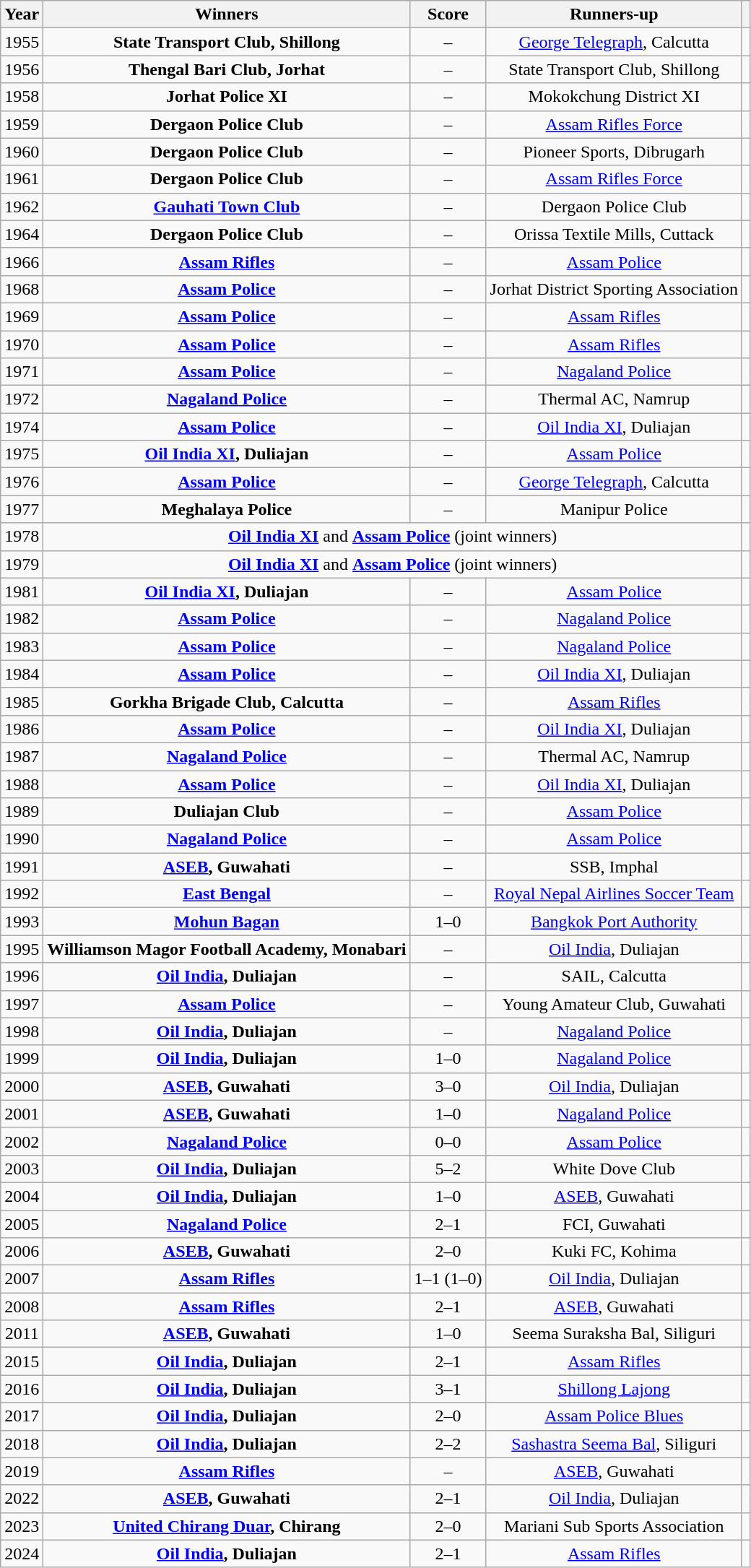<table class="wikitable" style="text-align:center;">
<tr>
<th scope="col">Year</th>
<th scope="col">Winners</th>
<th scope="col">Score</th>
<th scope="col">Runners-up</th>
<th scope="col"></th>
</tr>
<tr>
<td>1955</td>
<td><strong>State Transport Club, Shillong</strong></td>
<td>–</td>
<td><a href='#'>George Telegraph</a>, Calcutta</td>
<td></td>
</tr>
<tr>
<td>1956</td>
<td><strong>Thengal Bari Club, Jorhat</strong></td>
<td>–</td>
<td>State Transport Club, Shillong</td>
<td></td>
</tr>
<tr>
<td>1958</td>
<td><strong>Jorhat Police XI</strong></td>
<td>–</td>
<td>Mokokchung District XI</td>
<td></td>
</tr>
<tr>
<td>1959</td>
<td><strong>Dergaon Police Club</strong></td>
<td>–</td>
<td><a href='#'>Assam Rifles Force</a></td>
<td></td>
</tr>
<tr>
<td>1960</td>
<td><strong>Dergaon Police Club</strong></td>
<td>–</td>
<td>Pioneer Sports, Dibrugarh</td>
<td></td>
</tr>
<tr>
<td>1961</td>
<td><strong>Dergaon Police Club</strong></td>
<td>–</td>
<td><a href='#'>Assam Rifles Force</a></td>
<td></td>
</tr>
<tr>
<td>1962</td>
<td><strong><a href='#'>Gauhati Town Club</a></strong></td>
<td>–</td>
<td>Dergaon Police Club</td>
<td></td>
</tr>
<tr>
<td>1964</td>
<td><strong>Dergaon Police Club</strong></td>
<td>–</td>
<td>Orissa Textile Mills, Cuttack</td>
<td></td>
</tr>
<tr>
<td>1966</td>
<td><strong><a href='#'>Assam Rifles</a></strong></td>
<td>–</td>
<td><a href='#'>Assam Police</a></td>
<td></td>
</tr>
<tr>
<td>1968</td>
<td><strong><a href='#'>Assam Police</a></strong></td>
<td>–</td>
<td>Jorhat District Sporting Association</td>
<td></td>
</tr>
<tr>
<td>1969</td>
<td><strong><a href='#'>Assam Police</a></strong></td>
<td>–</td>
<td><a href='#'>Assam Rifles</a></td>
<td></td>
</tr>
<tr>
<td>1970</td>
<td><strong><a href='#'>Assam Police</a></strong></td>
<td>–</td>
<td><a href='#'>Assam Rifles</a></td>
<td></td>
</tr>
<tr>
<td>1971</td>
<td><strong><a href='#'>Assam Police</a></strong></td>
<td>–</td>
<td><a href='#'>Nagaland Police</a></td>
<td></td>
</tr>
<tr>
<td>1972</td>
<td><strong><a href='#'>Nagaland Police</a></strong></td>
<td>–</td>
<td>Thermal AC, Namrup</td>
<td></td>
</tr>
<tr>
<td>1974</td>
<td><strong><a href='#'>Assam Police</a></strong></td>
<td>–</td>
<td><a href='#'>Oil India XI</a>, Duliajan</td>
<td></td>
</tr>
<tr>
<td>1975</td>
<td><strong><a href='#'>Oil India XI</a>, Duliajan</strong></td>
<td>–</td>
<td><a href='#'>Assam Police</a></td>
<td></td>
</tr>
<tr>
<td>1976</td>
<td><strong><a href='#'>Assam Police</a></strong></td>
<td>–</td>
<td><a href='#'>George Telegraph</a>, Calcutta</td>
<td></td>
</tr>
<tr>
<td>1977</td>
<td><strong>Meghalaya Police</strong></td>
<td>–</td>
<td>Manipur Police</td>
<td></td>
</tr>
<tr>
<td>1978</td>
<td style="text-align:center;" colspan="3"><strong><a href='#'>Oil India XI</a></strong> and <strong><a href='#'>Assam Police</a></strong> (joint winners)</td>
<td></td>
</tr>
<tr>
<td>1979</td>
<td style="text-align:center;" colspan="3"><strong><a href='#'>Oil India XI</a></strong> and <strong><a href='#'>Assam Police</a></strong> (joint winners)</td>
<td></td>
</tr>
<tr>
<td>1981</td>
<td><strong><a href='#'>Oil India XI</a>, Duliajan</strong></td>
<td>–</td>
<td><a href='#'>Assam Police</a></td>
<td></td>
</tr>
<tr>
<td>1982</td>
<td><strong><a href='#'>Assam Police</a></strong></td>
<td>–</td>
<td><a href='#'>Nagaland Police</a></td>
<td></td>
</tr>
<tr>
<td>1983</td>
<td><strong><a href='#'>Assam Police</a></strong></td>
<td>–</td>
<td><a href='#'>Nagaland Police</a></td>
<td></td>
</tr>
<tr>
<td>1984</td>
<td><strong><a href='#'>Assam Police</a></strong></td>
<td>–</td>
<td><a href='#'>Oil India XI</a>, Duliajan</td>
<td></td>
</tr>
<tr>
<td>1985</td>
<td><strong>Gorkha Brigade Club, Calcutta </strong></td>
<td>–</td>
<td><a href='#'>Assam Rifles</a></td>
<td></td>
</tr>
<tr>
<td>1986</td>
<td><strong><a href='#'>Assam Police</a></strong></td>
<td>–</td>
<td><a href='#'>Oil India XI</a>, Duliajan</td>
<td></td>
</tr>
<tr>
<td>1987</td>
<td><strong><a href='#'>Nagaland Police</a></strong></td>
<td>–</td>
<td>Thermal AC, Namrup</td>
<td></td>
</tr>
<tr>
<td>1988</td>
<td><strong><a href='#'>Assam Police</a></strong></td>
<td>–</td>
<td><a href='#'>Oil India XI</a>, Duliajan</td>
<td></td>
</tr>
<tr>
<td>1989</td>
<td><strong>Duliajan Club</strong></td>
<td>–</td>
<td><a href='#'>Assam Police</a></td>
<td></td>
</tr>
<tr>
<td>1990</td>
<td><strong><a href='#'>Nagaland Police</a></strong></td>
<td>–</td>
<td><a href='#'>Assam Police</a></td>
<td></td>
</tr>
<tr>
<td>1991</td>
<td><strong><a href='#'>ASEB</a>, Guwahati</strong></td>
<td>–</td>
<td>SSB, Imphal</td>
<td></td>
</tr>
<tr>
<td>1992</td>
<td><strong><a href='#'>East Bengal</a></strong></td>
<td>–</td>
<td> <a href='#'>Royal Nepal Airlines Soccer Team</a></td>
<td></td>
</tr>
<tr>
<td>1993</td>
<td><strong><a href='#'>Mohun Bagan</a></strong></td>
<td>1–0</td>
<td> <a href='#'>Bangkok Port Authority</a></td>
<td></td>
</tr>
<tr>
<td>1995</td>
<td><strong>Williamson Magor Football Academy, Monabari</strong></td>
<td>–</td>
<td><a href='#'>Oil India</a>, Duliajan</td>
<td></td>
</tr>
<tr>
<td>1996</td>
<td><strong><a href='#'>Oil India</a>, Duliajan</strong></td>
<td>–</td>
<td>SAIL, Calcutta</td>
<td></td>
</tr>
<tr>
<td>1997</td>
<td><strong><a href='#'>Assam Police</a></strong></td>
<td>–</td>
<td>Young Amateur Club, Guwahati</td>
<td></td>
</tr>
<tr>
<td>1998</td>
<td><strong><a href='#'>Oil India</a>, Duliajan</strong></td>
<td>–</td>
<td><a href='#'>Nagaland Police</a></td>
<td></td>
</tr>
<tr>
<td>1999</td>
<td><strong><a href='#'>Oil India</a>, Duliajan</strong></td>
<td>1–0</td>
<td><a href='#'>Nagaland Police</a></td>
<td></td>
</tr>
<tr>
<td>2000</td>
<td><strong><a href='#'>ASEB</a>, Guwahati</strong></td>
<td>3–0</td>
<td><a href='#'>Oil India</a>, Duliajan</td>
<td></td>
</tr>
<tr>
<td>2001</td>
<td><strong><a href='#'>ASEB</a>, Guwahati</strong></td>
<td>1–0</td>
<td><a href='#'>Nagaland Police</a></td>
<td></td>
</tr>
<tr>
<td>2002</td>
<td><strong><a href='#'>Nagaland Police</a></strong></td>
<td>0–0 </td>
<td><a href='#'>Assam Police</a></td>
<td></td>
</tr>
<tr>
<td>2003</td>
<td><strong><a href='#'>Oil India</a>, Duliajan</strong></td>
<td>5–2</td>
<td>White Dove Club</td>
<td></td>
</tr>
<tr>
<td>2004</td>
<td><strong><a href='#'>Oil India</a>, Duliajan</strong></td>
<td>1–0</td>
<td><a href='#'>ASEB</a>, Guwahati</td>
<td></td>
</tr>
<tr>
<td>2005</td>
<td><strong><a href='#'>Nagaland Police</a></strong></td>
<td>2–1</td>
<td>FCI, Guwahati</td>
<td></td>
</tr>
<tr>
<td>2006</td>
<td><strong><a href='#'>ASEB</a>, Guwahati</strong></td>
<td>2–0</td>
<td>Kuki FC, Kohima</td>
<td></td>
</tr>
<tr>
<td>2007</td>
<td><strong><a href='#'>Assam Rifles</a></strong></td>
<td>1–1 (1–0) </td>
<td><a href='#'>Oil India</a>, Duliajan</td>
<td></td>
</tr>
<tr>
<td>2008</td>
<td><strong><a href='#'>Assam Rifles</a></strong></td>
<td>2–1</td>
<td><a href='#'>ASEB</a>, Guwahati</td>
<td></td>
</tr>
<tr>
<td>2011</td>
<td><strong><a href='#'>ASEB</a>, Guwahati</strong></td>
<td>1–0</td>
<td>Seema Suraksha Bal, Siliguri</td>
<td></td>
</tr>
<tr>
<td>2015</td>
<td><strong><a href='#'>Oil India</a>, Duliajan</strong></td>
<td>2–1</td>
<td><a href='#'>Assam Rifles</a></td>
<td></td>
</tr>
<tr>
<td>2016</td>
<td><strong><a href='#'>Oil India</a>, Duliajan</strong></td>
<td>3–1</td>
<td><a href='#'>Shillong Lajong</a></td>
<td></td>
</tr>
<tr>
<td>2017</td>
<td><strong><a href='#'>Oil India</a>, Duliajan</strong></td>
<td>2–0</td>
<td><a href='#'>Assam Police Blues</a></td>
<td></td>
</tr>
<tr>
<td>2018</td>
<td><strong><a href='#'>Oil India</a>, Duliajan</strong></td>
<td>2–2 </td>
<td><a href='#'>Sashastra Seema Bal</a>, Siliguri</td>
<td></td>
</tr>
<tr>
<td>2019</td>
<td><strong><a href='#'>Assam Rifles</a></strong></td>
<td>–</td>
<td><a href='#'>ASEB</a>, Guwahati</td>
<td></td>
</tr>
<tr>
<td>2022</td>
<td><strong><a href='#'>ASEB</a>, Guwahati</strong></td>
<td>2–1</td>
<td><a href='#'>Oil India</a>, Duliajan</td>
<td></td>
</tr>
<tr>
<td>2023</td>
<td><strong><a href='#'>United Chirang Duar</a>, Chirang</strong></td>
<td>2–0</td>
<td>Mariani Sub Sports Association</td>
<td></td>
</tr>
<tr>
<td>2024</td>
<td><strong><a href='#'>Oil India</a>, Duliajan</strong></td>
<td>2–1 </td>
<td><a href='#'>Assam Rifles</a></td>
<td></td>
</tr>
</table>
